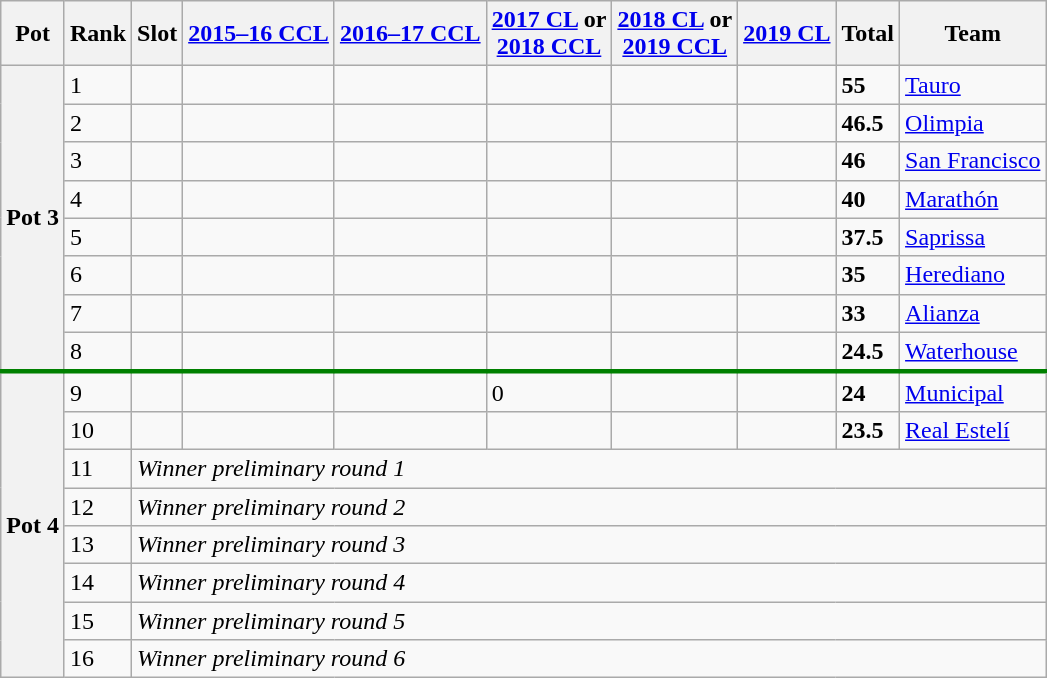<table class="wikitable sortable">
<tr>
<th>Pot</th>
<th>Rank</th>
<th>Slot</th>
<th><a href='#'>2015–16 CCL</a></th>
<th><a href='#'>2016–17 CCL</a></th>
<th><a href='#'>2017 CL</a> or<br><a href='#'>2018 CCL</a></th>
<th><a href='#'>2018 CL</a> or<br><a href='#'>2019 CCL</a></th>
<th><a href='#'>2019 CL</a></th>
<th>Total</th>
<th>Team</th>
</tr>
<tr>
<th rowspan=8>Pot 3</th>
<td>1</td>
<td></td>
<td></td>
<td></td>
<td></td>
<td></td>
<td></td>
<td><strong>55</strong></td>
<td> <a href='#'>Tauro</a></td>
</tr>
<tr>
<td>2</td>
<td></td>
<td></td>
<td></td>
<td></td>
<td></td>
<td></td>
<td><strong>46.5</strong></td>
<td> <a href='#'>Olimpia</a></td>
</tr>
<tr>
<td>3</td>
<td></td>
<td></td>
<td></td>
<td></td>
<td></td>
<td></td>
<td><strong>46</strong></td>
<td> <a href='#'>San Francisco</a></td>
</tr>
<tr>
<td>4</td>
<td></td>
<td></td>
<td></td>
<td></td>
<td></td>
<td></td>
<td><strong>40</strong></td>
<td> <a href='#'>Marathón</a></td>
</tr>
<tr>
<td>5</td>
<td></td>
<td></td>
<td></td>
<td></td>
<td></td>
<td></td>
<td><strong>37.5</strong></td>
<td> <a href='#'>Saprissa</a></td>
</tr>
<tr>
<td>6</td>
<td></td>
<td></td>
<td></td>
<td></td>
<td></td>
<td></td>
<td><strong>35</strong></td>
<td> <a href='#'>Herediano</a></td>
</tr>
<tr>
<td>7</td>
<td></td>
<td></td>
<td></td>
<td></td>
<td></td>
<td></td>
<td><strong>33</strong></td>
<td> <a href='#'>Alianza</a></td>
</tr>
<tr>
<td>8</td>
<td></td>
<td></td>
<td></td>
<td></td>
<td></td>
<td></td>
<td><strong>24.5</strong></td>
<td> <a href='#'>Waterhouse</a></td>
</tr>
<tr style="border-top:3px solid green;">
<th rowspan=8>Pot 4</th>
<td>9</td>
<td></td>
<td></td>
<td></td>
<td>0</td>
<td></td>
<td></td>
<td><strong>24</strong></td>
<td> <a href='#'>Municipal</a></td>
</tr>
<tr>
<td>10</td>
<td></td>
<td></td>
<td></td>
<td></td>
<td></td>
<td></td>
<td><strong>23.5</strong></td>
<td> <a href='#'>Real Estelí</a></td>
</tr>
<tr>
<td>11</td>
<td colspan=8><em>Winner preliminary round 1</em></td>
</tr>
<tr>
<td>12</td>
<td colspan=8><em>Winner preliminary round 2</em></td>
</tr>
<tr>
<td>13</td>
<td colspan=8><em>Winner preliminary round 3</em></td>
</tr>
<tr>
<td>14</td>
<td colspan=8><em>Winner preliminary round 4</em></td>
</tr>
<tr>
<td>15</td>
<td colspan=8><em>Winner preliminary round 5</em></td>
</tr>
<tr>
<td>16</td>
<td colspan=8><em>Winner preliminary round 6</em></td>
</tr>
</table>
